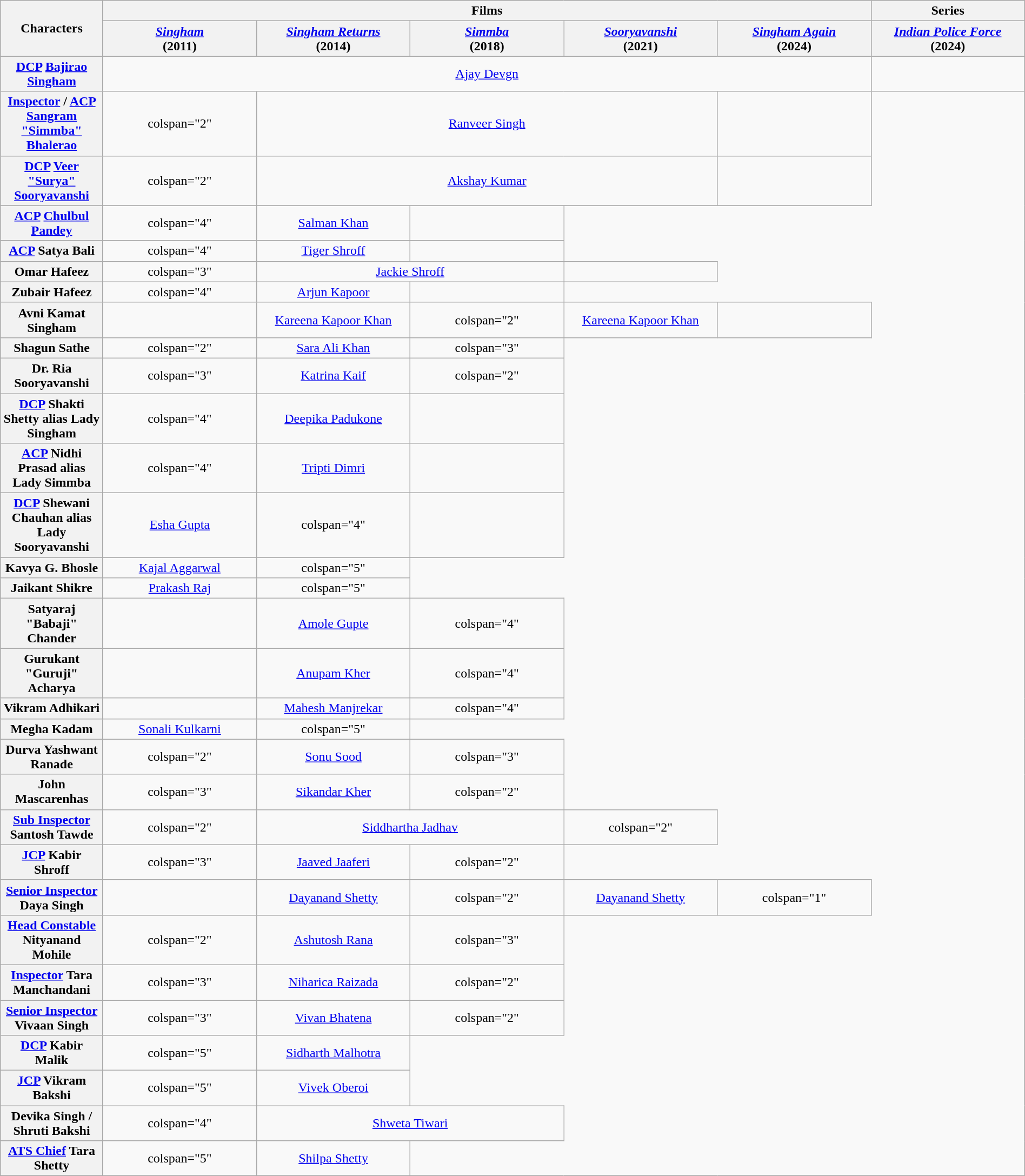<table class="wikitable" style="text-align:center" width=100%>
<tr>
<th scope="col" rowspan="2">Characters</th>
<th colspan="5" scope="col">Films</th>
<th scope="col">Series</th>
</tr>
<tr>
<th scope="col" style="width:15%"><em><a href='#'>Singham</a></em> <br>(2011)</th>
<th scope="col" style="width:15%"><em><a href='#'>Singham Returns</a></em> <br>(2014)</th>
<th scope="col" style="width:15%"><em><a href='#'>Simmba</a></em> <br>(2018)</th>
<th scope="col" style="width:15%"><em><a href='#'>Sooryavanshi</a></em> <br>(2021)</th>
<th scope="col" style="width:15%"><em><a href='#'>Singham Again</a></em> <br>(2024)</th>
<th scope="col" style="width:15%"><em><a href='#'>Indian Police Force</a></em> <br>(2024)</th>
</tr>
<tr>
<th scope="row"><a href='#'>DCP</a> <a href='#'>Bajirao Singham</a></th>
<td colspan="5"><a href='#'>Ajay Devgn</a></td>
<td></td>
</tr>
<tr>
<th><a href='#'>Inspector</a> / <a href='#'>ACP</a> <a href='#'>Sangram "Simmba" Bhalerao</a></th>
<td>colspan="2" </td>
<td colspan="3"><a href='#'>Ranveer Singh</a></td>
<td></td>
</tr>
<tr>
<th><a href='#'>DCP</a> <a href='#'>Veer "Surya" Sooryavanshi</a></th>
<td>colspan="2" </td>
<td colspan="3"><a href='#'>Akshay Kumar</a></td>
<td></td>
</tr>
<tr>
<th><a href='#'>ACP</a> <a href='#'>Chulbul Pandey</a></th>
<td>colspan="4" </td>
<td><a href='#'>Salman Khan</a></td>
<td></td>
</tr>
<tr>
<th><a href='#'>ACP</a> Satya Bali</th>
<td>colspan="4" </td>
<td><a href='#'>Tiger Shroff</a></td>
<td></td>
</tr>
<tr>
<th>Omar Hafeez</th>
<td>colspan="3" </td>
<td colspan="2"><a href='#'>Jackie Shroff</a></td>
<td></td>
</tr>
<tr>
<th>Zubair Hafeez</th>
<td>colspan="4" </td>
<td><a href='#'>Arjun Kapoor</a></td>
<td></td>
</tr>
<tr>
<th>Avni Kamat Singham</th>
<td></td>
<td><a href='#'>Kareena Kapoor Khan</a></td>
<td>colspan="2" </td>
<td><a href='#'>Kareena Kapoor Khan</a></td>
<td></td>
</tr>
<tr>
<th>Shagun Sathe</th>
<td>colspan="2" </td>
<td><a href='#'>Sara Ali Khan</a></td>
<td>colspan="3" </td>
</tr>
<tr>
<th>Dr. Ria Sooryavanshi</th>
<td>colspan="3" </td>
<td><a href='#'>Katrina Kaif</a></td>
<td>colspan="2" </td>
</tr>
<tr>
<th><a href='#'>DCP</a> Shakti Shetty alias Lady Singham</th>
<td>colspan="4" </td>
<td><a href='#'>Deepika Padukone</a></td>
<td></td>
</tr>
<tr>
<th><a href='#'>ACP</a> Nidhi Prasad alias Lady Simmba</th>
<td>colspan="4" </td>
<td><a href='#'>Tripti Dimri</a></td>
<td></td>
</tr>
<tr>
<th><a href='#'>DCP</a> Shewani Chauhan alias Lady Sooryavanshi</th>
<td><a href='#'>Esha Gupta</a></td>
<td>colspan="4" </td>
<td></td>
</tr>
<tr>
<th>Kavya G. Bhosle</th>
<td><a href='#'>Kajal Aggarwal</a></td>
<td>colspan="5" </td>
</tr>
<tr>
<th>Jaikant Shikre</th>
<td><a href='#'>Prakash Raj</a></td>
<td>colspan="5" </td>
</tr>
<tr>
<th>Satyaraj "Babaji" Chander</th>
<td></td>
<td><a href='#'>Amole Gupte</a></td>
<td>colspan="4" </td>
</tr>
<tr>
<th>Gurukant "Guruji" Acharya</th>
<td></td>
<td><a href='#'>Anupam Kher</a></td>
<td>colspan="4" </td>
</tr>
<tr>
<th>Vikram Adhikari</th>
<td></td>
<td><a href='#'>Mahesh Manjrekar</a></td>
<td>colspan="4" </td>
</tr>
<tr>
<th>Megha Kadam</th>
<td><a href='#'>Sonali Kulkarni</a></td>
<td>colspan="5" </td>
</tr>
<tr>
<th>Durva Yashwant Ranade</th>
<td>colspan="2" </td>
<td><a href='#'>Sonu Sood</a></td>
<td>colspan="3" </td>
</tr>
<tr>
<th>John Mascarenhas</th>
<td>colspan="3" </td>
<td><a href='#'>Sikandar Kher</a></td>
<td>colspan="2" </td>
</tr>
<tr>
<th><a href='#'>Sub Inspector</a> Santosh Tawde</th>
<td>colspan="2" </td>
<td colspan="2"><a href='#'>Siddhartha Jadhav</a></td>
<td>colspan="2" </td>
</tr>
<tr>
<th><a href='#'>JCP</a> Kabir Shroff</th>
<td>colspan="3" </td>
<td colspan="1"><a href='#'>Jaaved Jaaferi</a></td>
<td>colspan="2" </td>
</tr>
<tr>
<th><a href='#'>Senior Inspector</a> Daya Singh</th>
<td></td>
<td><a href='#'>Dayanand Shetty</a></td>
<td>colspan="2" </td>
<td><a href='#'>Dayanand Shetty</a></td>
<td>colspan="1" </td>
</tr>
<tr>
<th><a href='#'>Head Constable</a> Nityanand Mohile</th>
<td>colspan="2" </td>
<td><a href='#'>Ashutosh Rana</a></td>
<td>colspan="3" </td>
</tr>
<tr>
<th><a href='#'>Inspector</a> Tara Manchandani</th>
<td>colspan="3" </td>
<td><a href='#'>Niharica Raizada</a></td>
<td>colspan="2" </td>
</tr>
<tr>
<th><a href='#'>Senior Inspector</a> Vivaan Singh</th>
<td>colspan="3" </td>
<td><a href='#'>Vivan Bhatena</a></td>
<td>colspan="2" </td>
</tr>
<tr>
<th><a href='#'>DCP</a> Kabir Malik</th>
<td>colspan="5" </td>
<td><a href='#'>Sidharth Malhotra</a></td>
</tr>
<tr>
<th><a href='#'>JCP</a> Vikram Bakshi</th>
<td>colspan="5" </td>
<td><a href='#'>Vivek Oberoi</a></td>
</tr>
<tr>
<th>Devika Singh / Shruti Bakshi</th>
<td>colspan="4" </td>
<td colspan="2"><a href='#'>Shweta Tiwari</a></td>
</tr>
<tr>
<th><a href='#'>ATS Chief</a> Tara Shetty</th>
<td>colspan="5" </td>
<td><a href='#'>Shilpa Shetty</a></td>
</tr>
</table>
